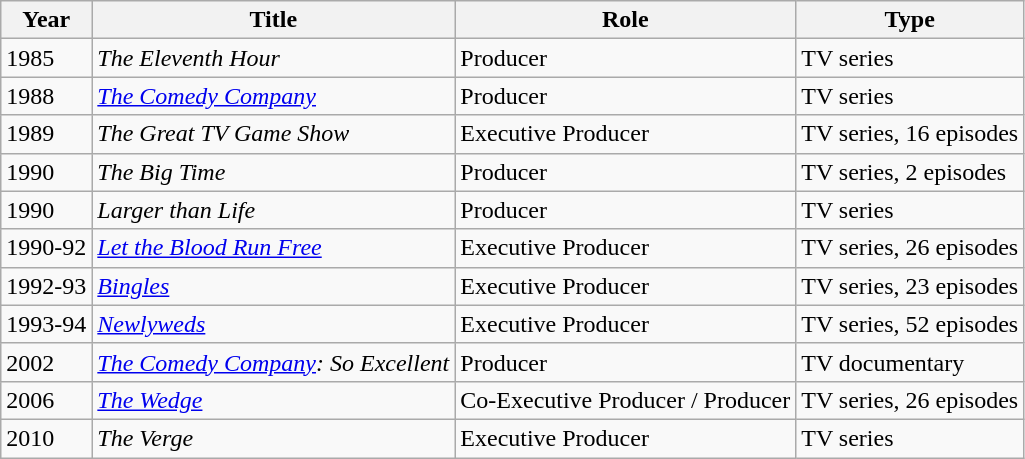<table class="wikitable">
<tr>
<th>Year</th>
<th>Title</th>
<th>Role</th>
<th>Type</th>
</tr>
<tr>
<td>1985</td>
<td><em>The Eleventh Hour</em></td>
<td>Producer</td>
<td>TV series</td>
</tr>
<tr>
<td>1988</td>
<td><em><a href='#'>The Comedy Company</a></em></td>
<td>Producer</td>
<td>TV series</td>
</tr>
<tr>
<td>1989</td>
<td><em>The Great TV Game Show</em></td>
<td>Executive Producer</td>
<td>TV series, 16 episodes</td>
</tr>
<tr>
<td>1990</td>
<td><em>The Big Time</em></td>
<td>Producer</td>
<td>TV series, 2 episodes</td>
</tr>
<tr>
<td>1990</td>
<td><em>Larger than Life</em></td>
<td>Producer</td>
<td>TV series</td>
</tr>
<tr>
<td>1990-92</td>
<td><em><a href='#'>Let the Blood Run Free</a></em></td>
<td>Executive Producer</td>
<td>TV series, 26 episodes</td>
</tr>
<tr>
<td>1992-93</td>
<td><em><a href='#'>Bingles</a></em></td>
<td>Executive Producer</td>
<td>TV series, 23 episodes</td>
</tr>
<tr>
<td>1993-94</td>
<td><em><a href='#'>Newlyweds</a></em></td>
<td>Executive Producer</td>
<td>TV series, 52 episodes</td>
</tr>
<tr>
<td>2002</td>
<td><em><a href='#'>The Comedy Company</a>: So Excellent</em></td>
<td>Producer</td>
<td>TV documentary</td>
</tr>
<tr>
<td>2006</td>
<td><em><a href='#'>The Wedge</a></em></td>
<td>Co-Executive Producer / Producer</td>
<td>TV series, 26 episodes</td>
</tr>
<tr>
<td>2010</td>
<td><em>The Verge</em></td>
<td>Executive Producer</td>
<td>TV series</td>
</tr>
</table>
